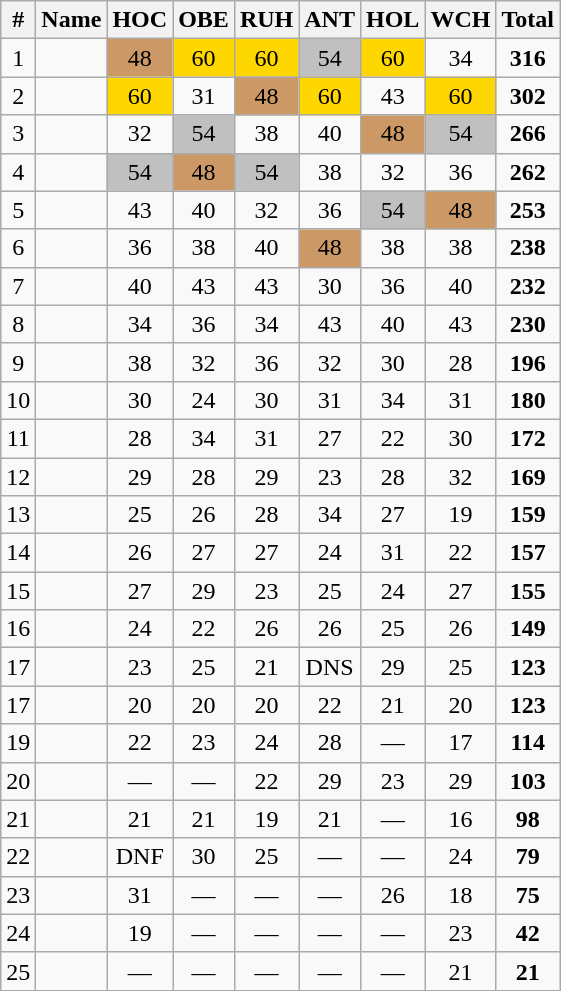<table class="wikitable sortable" style="text-align:center;">
<tr>
<th>#</th>
<th>Name</th>
<th>HOC</th>
<th>OBE</th>
<th>RUH</th>
<th>ANT</th>
<th>HOL</th>
<th>WCH</th>
<th>Total</th>
</tr>
<tr>
<td>1</td>
<td align="left"></td>
<td bgcolor="CC9966">48</td>
<td bgcolor="gold">60</td>
<td bgcolor="gold">60</td>
<td bgcolor="silver">54</td>
<td bgcolor="gold">60</td>
<td>34</td>
<td><strong>316</strong></td>
</tr>
<tr>
<td>2</td>
<td align="left"></td>
<td bgcolor="gold">60</td>
<td>31</td>
<td bgcolor="CC9966">48</td>
<td bgcolor="gold">60</td>
<td>43</td>
<td bgcolor="gold">60</td>
<td><strong>302</strong></td>
</tr>
<tr>
<td>3</td>
<td align="left"></td>
<td>32</td>
<td bgcolor="silver">54</td>
<td>38</td>
<td>40</td>
<td bgcolor="CC9966">48</td>
<td bgcolor="silver">54</td>
<td><strong>266</strong></td>
</tr>
<tr>
<td>4</td>
<td align="left"></td>
<td bgcolor="silver">54</td>
<td bgcolor="CC9966">48</td>
<td bgcolor="silver">54</td>
<td>38</td>
<td>32</td>
<td>36</td>
<td><strong>262</strong></td>
</tr>
<tr>
<td>5</td>
<td align="left"></td>
<td>43</td>
<td>40</td>
<td>32</td>
<td>36</td>
<td bgcolor="silver">54</td>
<td bgcolor="CC9966">48</td>
<td><strong>253</strong></td>
</tr>
<tr>
<td>6</td>
<td align="left"></td>
<td>36</td>
<td>38</td>
<td>40</td>
<td bgcolor="CC9966">48</td>
<td>38</td>
<td>38</td>
<td><strong>238</strong></td>
</tr>
<tr>
<td>7</td>
<td align="left"></td>
<td>40</td>
<td>43</td>
<td>43</td>
<td>30</td>
<td>36</td>
<td>40</td>
<td><strong>232</strong></td>
</tr>
<tr>
<td>8</td>
<td align="left"></td>
<td>34</td>
<td>36</td>
<td>34</td>
<td>43</td>
<td>40</td>
<td>43</td>
<td><strong>230</strong></td>
</tr>
<tr>
<td>9</td>
<td align="left"></td>
<td>38</td>
<td>32</td>
<td>36</td>
<td>32</td>
<td>30</td>
<td>28</td>
<td><strong>196</strong></td>
</tr>
<tr>
<td>10</td>
<td align="left"></td>
<td>30</td>
<td>24</td>
<td>30</td>
<td>31</td>
<td>34</td>
<td>31</td>
<td><strong>180</strong></td>
</tr>
<tr>
<td>11</td>
<td align="left"></td>
<td>28</td>
<td>34</td>
<td>31</td>
<td>27</td>
<td>22</td>
<td>30</td>
<td><strong>172</strong></td>
</tr>
<tr>
<td>12</td>
<td align="left"></td>
<td>29</td>
<td>28</td>
<td>29</td>
<td>23</td>
<td>28</td>
<td>32</td>
<td><strong>169</strong></td>
</tr>
<tr>
<td>13</td>
<td align="left"></td>
<td>25</td>
<td>26</td>
<td>28</td>
<td>34</td>
<td>27</td>
<td>19</td>
<td><strong>159</strong></td>
</tr>
<tr>
<td>14</td>
<td align="left"></td>
<td>26</td>
<td>27</td>
<td>27</td>
<td>24</td>
<td>31</td>
<td>22</td>
<td><strong>157</strong></td>
</tr>
<tr>
<td>15</td>
<td align="left"></td>
<td>27</td>
<td>29</td>
<td>23</td>
<td>25</td>
<td>24</td>
<td>27</td>
<td><strong>155</strong></td>
</tr>
<tr>
<td>16</td>
<td align="left"></td>
<td>24</td>
<td>22</td>
<td>26</td>
<td>26</td>
<td>25</td>
<td>26</td>
<td><strong>149</strong></td>
</tr>
<tr>
<td>17</td>
<td align="left"></td>
<td>23</td>
<td>25</td>
<td>21</td>
<td>DNS</td>
<td>29</td>
<td>25</td>
<td><strong>123</strong></td>
</tr>
<tr>
<td>17</td>
<td align="left"></td>
<td>20</td>
<td>20</td>
<td>20</td>
<td>22</td>
<td>21</td>
<td>20</td>
<td><strong>123</strong></td>
</tr>
<tr>
<td>19</td>
<td align="left"></td>
<td>22</td>
<td>23</td>
<td>24</td>
<td>28</td>
<td>—</td>
<td>17</td>
<td><strong>114</strong></td>
</tr>
<tr>
<td>20</td>
<td align="left"></td>
<td>—</td>
<td>—</td>
<td>22</td>
<td>29</td>
<td>23</td>
<td>29</td>
<td><strong>103</strong></td>
</tr>
<tr>
<td>21</td>
<td align="left"></td>
<td>21</td>
<td>21</td>
<td>19</td>
<td>21</td>
<td>—</td>
<td>16</td>
<td><strong>98</strong></td>
</tr>
<tr>
<td>22</td>
<td align="left"></td>
<td>DNF</td>
<td>30</td>
<td>25</td>
<td>—</td>
<td>—</td>
<td>24</td>
<td><strong>79</strong></td>
</tr>
<tr>
<td>23</td>
<td align="left"></td>
<td>31</td>
<td>—</td>
<td>—</td>
<td>—</td>
<td>26</td>
<td>18</td>
<td><strong>75</strong></td>
</tr>
<tr>
<td>24</td>
<td align="left"></td>
<td>19</td>
<td>—</td>
<td>—</td>
<td>—</td>
<td>—</td>
<td>23</td>
<td><strong>42</strong></td>
</tr>
<tr>
<td>25</td>
<td align="left"></td>
<td>—</td>
<td>—</td>
<td>—</td>
<td>—</td>
<td>—</td>
<td>21</td>
<td><strong>21</strong></td>
</tr>
</table>
